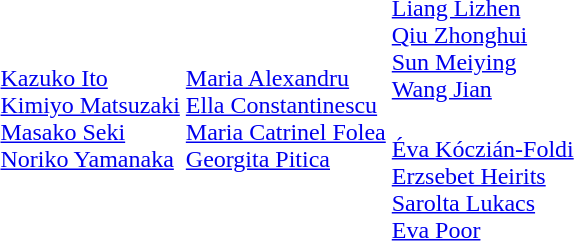<table>
<tr>
<td rowspan=2></td>
<td rowspan=2><br><a href='#'>Kazuko Ito</a><br><a href='#'>Kimiyo Matsuzaki</a><br><a href='#'>Masako Seki</a><br><a href='#'>Noriko Yamanaka</a></td>
<td rowspan=2><br><a href='#'>Maria Alexandru</a><br><a href='#'>Ella Constantinescu</a><br><a href='#'>Maria Catrinel Folea</a><br><a href='#'>Georgita Pitica</a></td>
<td><br><a href='#'>Liang Lizhen</a><br><a href='#'>Qiu Zhonghui</a><br><a href='#'>Sun Meiying</a><br><a href='#'>Wang Jian</a></td>
</tr>
<tr>
<td><br><a href='#'>Éva Kóczián-Foldi</a><br><a href='#'>Erzsebet Heirits</a><br><a href='#'>Sarolta Lukacs</a><br><a href='#'>Eva Poor</a></td>
</tr>
</table>
